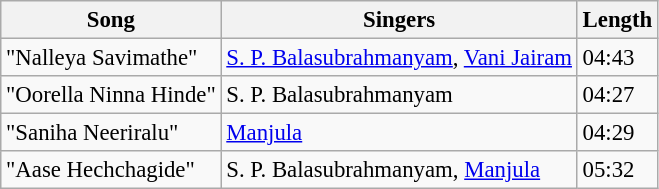<table class="wikitable" style="font-size:95%;">
<tr>
<th>Song</th>
<th>Singers</th>
<th>Length</th>
</tr>
<tr>
<td>"Nalleya Savimathe"</td>
<td><a href='#'>S. P. Balasubrahmanyam</a>, <a href='#'>Vani Jairam</a></td>
<td>04:43</td>
</tr>
<tr>
<td>"Oorella Ninna Hinde"</td>
<td>S. P. Balasubrahmanyam</td>
<td>04:27</td>
</tr>
<tr>
<td>"Saniha Neeriralu"</td>
<td><a href='#'>Manjula</a></td>
<td>04:29</td>
</tr>
<tr>
<td>"Aase Hechchagide"</td>
<td>S. P. Balasubrahmanyam, <a href='#'>Manjula</a></td>
<td>05:32</td>
</tr>
</table>
